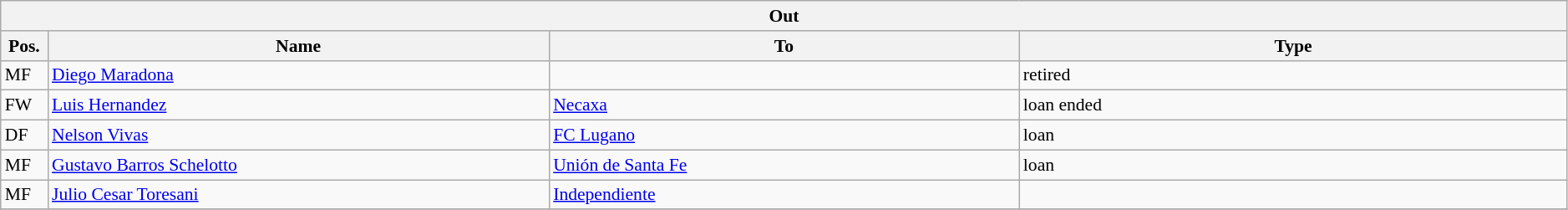<table class="wikitable" style="font-size:90%;width:99%;">
<tr>
<th colspan="4">Out</th>
</tr>
<tr>
<th width=3%>Pos.</th>
<th width=32%>Name</th>
<th width=30%>To</th>
<th width=35%>Type</th>
</tr>
<tr>
<td>MF</td>
<td><a href='#'>Diego Maradona</a></td>
<td></td>
<td>retired</td>
</tr>
<tr>
<td>FW</td>
<td><a href='#'>Luis Hernandez</a></td>
<td><a href='#'>Necaxa</a></td>
<td>loan ended</td>
</tr>
<tr>
<td>DF</td>
<td><a href='#'>Nelson Vivas</a></td>
<td><a href='#'>FC Lugano</a></td>
<td>loan</td>
</tr>
<tr>
<td>MF</td>
<td><a href='#'>Gustavo Barros Schelotto</a></td>
<td><a href='#'>Unión de Santa Fe</a></td>
<td>loan</td>
</tr>
<tr>
<td>MF</td>
<td><a href='#'>Julio Cesar Toresani</a></td>
<td><a href='#'>Independiente</a></td>
<td></td>
</tr>
<tr>
</tr>
</table>
